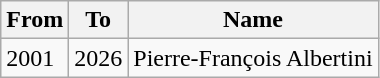<table class="wikitable">
<tr>
<th>From</th>
<th>To</th>
<th>Name</th>
</tr>
<tr>
<td>2001</td>
<td>2026</td>
<td>Pierre-François Albertini</td>
</tr>
</table>
